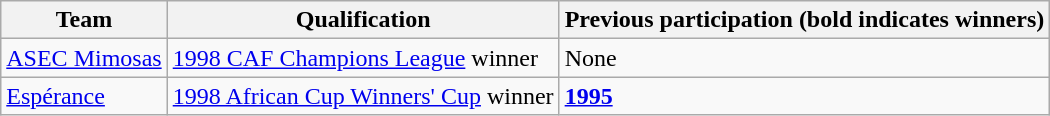<table class="wikitable">
<tr>
<th>Team</th>
<th>Qualification</th>
<th>Previous participation (bold indicates winners)</th>
</tr>
<tr>
<td> <a href='#'>ASEC Mimosas</a></td>
<td><a href='#'>1998 CAF Champions League</a> winner</td>
<td>None</td>
</tr>
<tr>
<td> <a href='#'>Espérance</a></td>
<td><a href='#'>1998 African Cup Winners' Cup</a> winner</td>
<td><strong><a href='#'>1995</a></strong></td>
</tr>
</table>
